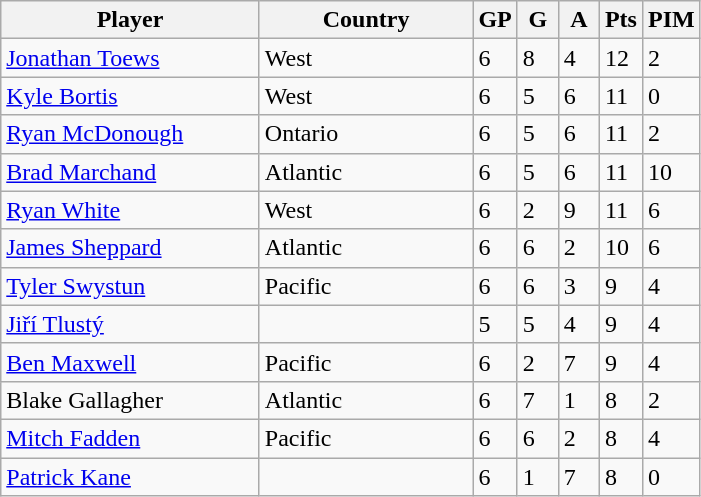<table class="wikitable">
<tr>
<th width=165>Player</th>
<th width=135>Country</th>
<th width=20>GP</th>
<th width=20>G</th>
<th width=20>A</th>
<th width=20>Pts</th>
<th width=20>PIM</th>
</tr>
<tr>
<td><a href='#'>Jonathan Toews</a></td>
<td> West</td>
<td>6</td>
<td>8</td>
<td>4</td>
<td>12</td>
<td>2</td>
</tr>
<tr>
<td><a href='#'>Kyle Bortis</a></td>
<td> West</td>
<td>6</td>
<td>5</td>
<td>6</td>
<td>11</td>
<td>0</td>
</tr>
<tr>
<td><a href='#'>Ryan McDonough</a></td>
<td> Ontario</td>
<td>6</td>
<td>5</td>
<td>6</td>
<td>11</td>
<td>2</td>
</tr>
<tr>
<td><a href='#'>Brad Marchand</a></td>
<td> Atlantic</td>
<td>6</td>
<td>5</td>
<td>6</td>
<td>11</td>
<td>10</td>
</tr>
<tr>
<td><a href='#'>Ryan White</a></td>
<td> West</td>
<td>6</td>
<td>2</td>
<td>9</td>
<td>11</td>
<td>6</td>
</tr>
<tr>
<td><a href='#'>James Sheppard</a></td>
<td> Atlantic</td>
<td>6</td>
<td>6</td>
<td>2</td>
<td>10</td>
<td>6</td>
</tr>
<tr>
<td><a href='#'>Tyler Swystun</a></td>
<td> Pacific</td>
<td>6</td>
<td>6</td>
<td>3</td>
<td>9</td>
<td>4</td>
</tr>
<tr>
<td><a href='#'>Jiří Tlustý</a></td>
<td></td>
<td>5</td>
<td>5</td>
<td>4</td>
<td>9</td>
<td>4</td>
</tr>
<tr>
<td><a href='#'>Ben Maxwell</a></td>
<td> Pacific</td>
<td>6</td>
<td>2</td>
<td>7</td>
<td>9</td>
<td>4</td>
</tr>
<tr>
<td>Blake Gallagher</td>
<td> Atlantic</td>
<td>6</td>
<td>7</td>
<td>1</td>
<td>8</td>
<td>2</td>
</tr>
<tr>
<td><a href='#'>Mitch Fadden</a></td>
<td> Pacific</td>
<td>6</td>
<td>6</td>
<td>2</td>
<td>8</td>
<td>4</td>
</tr>
<tr>
<td><a href='#'>Patrick Kane</a></td>
<td></td>
<td>6</td>
<td>1</td>
<td>7</td>
<td>8</td>
<td>0</td>
</tr>
</table>
